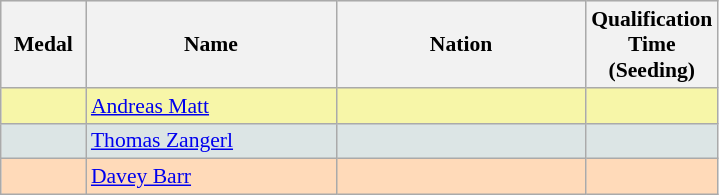<table class=wikitable style="border:1px solid #AAAAAA;font-size:90%">
<tr bgcolor="#E4E4E4">
<th width=50>Medal</th>
<th width=160>Name</th>
<th width=160>Nation</th>
<th width=80>Qualification Time (Seeding)</th>
</tr>
<tr bgcolor="#F7F6A8">
<td align="center"></td>
<td><a href='#'>Andreas Matt</a></td>
<td></td>
<td align="center"></td>
</tr>
<tr bgcolor="#DCE5E5">
<td align="center"></td>
<td><a href='#'>Thomas Zangerl</a></td>
<td></td>
<td align="center"></td>
</tr>
<tr bgcolor="#FFDAB9">
<td align="center"></td>
<td><a href='#'>Davey Barr</a></td>
<td></td>
<td align="center"></td>
</tr>
</table>
